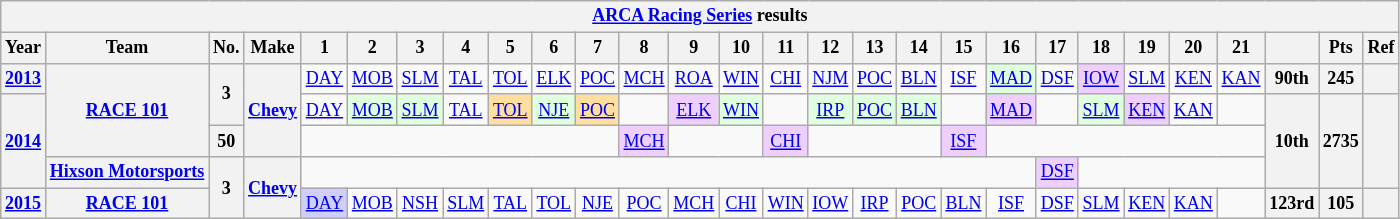<table class="wikitable" style="text-align:center; font-size:75%">
<tr>
<th colspan=45><a href='#'>ARCA Racing Series</a> results</th>
</tr>
<tr>
<th>Year</th>
<th>Team</th>
<th>No.</th>
<th>Make</th>
<th>1</th>
<th>2</th>
<th>3</th>
<th>4</th>
<th>5</th>
<th>6</th>
<th>7</th>
<th>8</th>
<th>9</th>
<th>10</th>
<th>11</th>
<th>12</th>
<th>13</th>
<th>14</th>
<th>15</th>
<th>16</th>
<th>17</th>
<th>18</th>
<th>19</th>
<th>20</th>
<th>21</th>
<th></th>
<th>Pts</th>
<th>Ref</th>
</tr>
<tr>
<th><a href='#'>2013</a></th>
<th rowspan=3><a href='#'>RACE 101</a></th>
<th rowspan=2>3</th>
<th rowspan=3><a href='#'>Chevy</a></th>
<td><a href='#'>DAY</a></td>
<td><a href='#'>MOB</a></td>
<td><a href='#'>SLM</a></td>
<td><a href='#'>TAL</a></td>
<td><a href='#'>TOL</a></td>
<td><a href='#'>ELK</a></td>
<td><a href='#'>POC</a></td>
<td><a href='#'>MCH</a></td>
<td><a href='#'>ROA</a></td>
<td><a href='#'>WIN</a></td>
<td><a href='#'>CHI</a></td>
<td><a href='#'>NJM</a></td>
<td><a href='#'>POC</a></td>
<td><a href='#'>BLN</a></td>
<td><a href='#'>ISF</a></td>
<td style="background:#DFFFDF;"><a href='#'>MAD</a><br></td>
<td><a href='#'>DSF</a></td>
<td style="background:#EFCFFF;"><a href='#'>IOW</a><br></td>
<td><a href='#'>SLM</a></td>
<td><a href='#'>KEN</a></td>
<td><a href='#'>KAN</a></td>
<th>90th</th>
<th>245</th>
<th></th>
</tr>
<tr>
<th rowspan=3><a href='#'>2014</a></th>
<td><a href='#'>DAY</a></td>
<td style="background:#DFFFDF;"><a href='#'>MOB</a><br></td>
<td style="background:#DFFFDF;"><a href='#'>SLM</a><br></td>
<td><a href='#'>TAL</a></td>
<td style="background:#FFDF9F;"><a href='#'>TOL</a><br></td>
<td style="background:#DFFFDF;"><a href='#'>NJE</a><br></td>
<td style="background:#FFDF9F;"><a href='#'>POC</a><br></td>
<td></td>
<td style="background:#EFCFFF;"><a href='#'>ELK</a><br></td>
<td style="background:#DFFFDF;"><a href='#'>WIN</a><br></td>
<td></td>
<td style="background:#DFFFDF;"><a href='#'>IRP</a><br></td>
<td style="background:#DFFFDF;"><a href='#'>POC</a><br></td>
<td style="background:#DFFFDF;"><a href='#'>BLN</a><br></td>
<td></td>
<td style="background:#EFCFFF;"><a href='#'>MAD</a><br></td>
<td></td>
<td style="background:#DFFFDF;"><a href='#'>SLM</a><br></td>
<td style="background:#EFCFFF;"><a href='#'>KEN</a><br></td>
<td><a href='#'>KAN</a></td>
<td></td>
<th rowspan=3>10th</th>
<th rowspan=3>2735</th>
<th rowspan=3></th>
</tr>
<tr>
<th>50</th>
<td colspan=7></td>
<td style="background:#EFCFFF;"><a href='#'>MCH</a><br></td>
<td colspan=2></td>
<td style="background:#EFCFFF;"><a href='#'>CHI</a><br></td>
<td colspan=3></td>
<td style="background:#EFCFFF;"><a href='#'>ISF</a><br></td>
<td colspan=6></td>
</tr>
<tr>
<th><a href='#'>Hixson Motorsports</a></th>
<th rowspan=2>3</th>
<th rowspan=2><a href='#'>Chevy</a></th>
<td colspan=16></td>
<td style="background:#EFCFFF;"><a href='#'>DSF</a><br></td>
<td colspan=4></td>
</tr>
<tr>
<th><a href='#'>2015</a></th>
<th><a href='#'>RACE 101</a></th>
<td style="background:#CFCFFF;"><a href='#'>DAY</a><br></td>
<td><a href='#'>MOB</a></td>
<td><a href='#'>NSH</a></td>
<td><a href='#'>SLM</a></td>
<td><a href='#'>TAL</a></td>
<td><a href='#'>TOL</a></td>
<td><a href='#'>NJE</a></td>
<td><a href='#'>POC</a></td>
<td><a href='#'>MCH</a></td>
<td><a href='#'>CHI</a></td>
<td><a href='#'>WIN</a></td>
<td><a href='#'>IOW</a></td>
<td><a href='#'>IRP</a></td>
<td><a href='#'>POC</a></td>
<td><a href='#'>BLN</a></td>
<td><a href='#'>ISF</a></td>
<td><a href='#'>DSF</a></td>
<td><a href='#'>SLM</a></td>
<td><a href='#'>KEN</a></td>
<td><a href='#'>KAN</a></td>
<td></td>
<th>123rd</th>
<th>105</th>
<th></th>
</tr>
</table>
